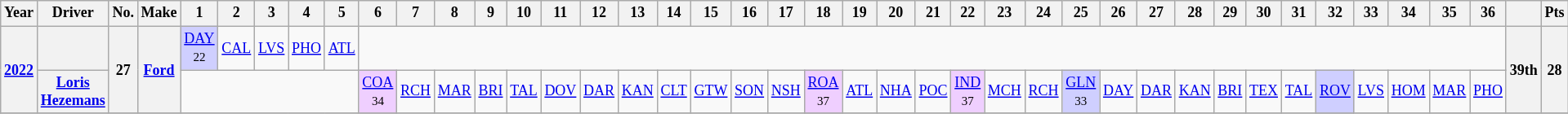<table class="wikitable mw-collapsible" style="text-align:center; font-size:75%">
<tr>
<th>Year</th>
<th>Driver</th>
<th>No.</th>
<th>Make</th>
<th>1</th>
<th>2</th>
<th>3</th>
<th>4</th>
<th>5</th>
<th>6</th>
<th>7</th>
<th>8</th>
<th>9</th>
<th>10</th>
<th>11</th>
<th>12</th>
<th>13</th>
<th>14</th>
<th>15</th>
<th>16</th>
<th>17</th>
<th>18</th>
<th>19</th>
<th>20</th>
<th>21</th>
<th>22</th>
<th>23</th>
<th>24</th>
<th>25</th>
<th>26</th>
<th>27</th>
<th>28</th>
<th>29</th>
<th>30</th>
<th>31</th>
<th>32</th>
<th>33</th>
<th>34</th>
<th>35</th>
<th>36</th>
<th></th>
<th>Pts</th>
</tr>
<tr>
<th rowspan=2><a href='#'>2022</a></th>
<th rowspan="1"></th>
<th rowspan="2">27</th>
<th rowspan="2"><a href='#'>Ford</a></th>
<td style="background:#CFCFFF;"><a href='#'>DAY</a><br><small>22</small></td>
<td><a href='#'>CAL</a></td>
<td><a href='#'>LVS</a></td>
<td><a href='#'>PHO</a></td>
<td><a href='#'>ATL</a></td>
<td colspan=31></td>
<th rowspan=2>39th</th>
<th rowspan=2>28</th>
</tr>
<tr>
<th><a href='#'>Loris Hezemans</a></th>
<td colspan=5></td>
<td style="background:#EFCFFF;"><a href='#'>COA</a><br><small>34</small></td>
<td><a href='#'>RCH</a></td>
<td><a href='#'>MAR</a></td>
<td><a href='#'>BRI</a></td>
<td><a href='#'>TAL</a></td>
<td><a href='#'>DOV</a></td>
<td><a href='#'>DAR</a></td>
<td><a href='#'>KAN</a></td>
<td><a href='#'>CLT</a></td>
<td><a href='#'>GTW</a></td>
<td><a href='#'>SON</a></td>
<td><a href='#'>NSH</a></td>
<td style="background:#EFCFFF;"><a href='#'>ROA</a><br><small>37</small></td>
<td><a href='#'>ATL</a></td>
<td><a href='#'>NHA</a></td>
<td><a href='#'>POC</a></td>
<td style="background:#EFCFFF;"><a href='#'>IND</a><br><small>37</small></td>
<td><a href='#'>MCH</a></td>
<td><a href='#'>RCH</a></td>
<td style="background:#cfcfff;"><a href='#'>GLN</a> <br><small>33</small></td>
<td><a href='#'>DAY</a></td>
<td><a href='#'>DAR</a></td>
<td><a href='#'>KAN</a></td>
<td><a href='#'>BRI</a></td>
<td><a href='#'>TEX</a></td>
<td><a href='#'>TAL</a></td>
<td style="background:#CFCFFF;"><a href='#'>ROV</a><br></td>
<td><a href='#'>LVS</a></td>
<td><a href='#'>HOM</a></td>
<td><a href='#'>MAR</a></td>
<td><a href='#'>PHO</a></td>
</tr>
<tr>
</tr>
</table>
